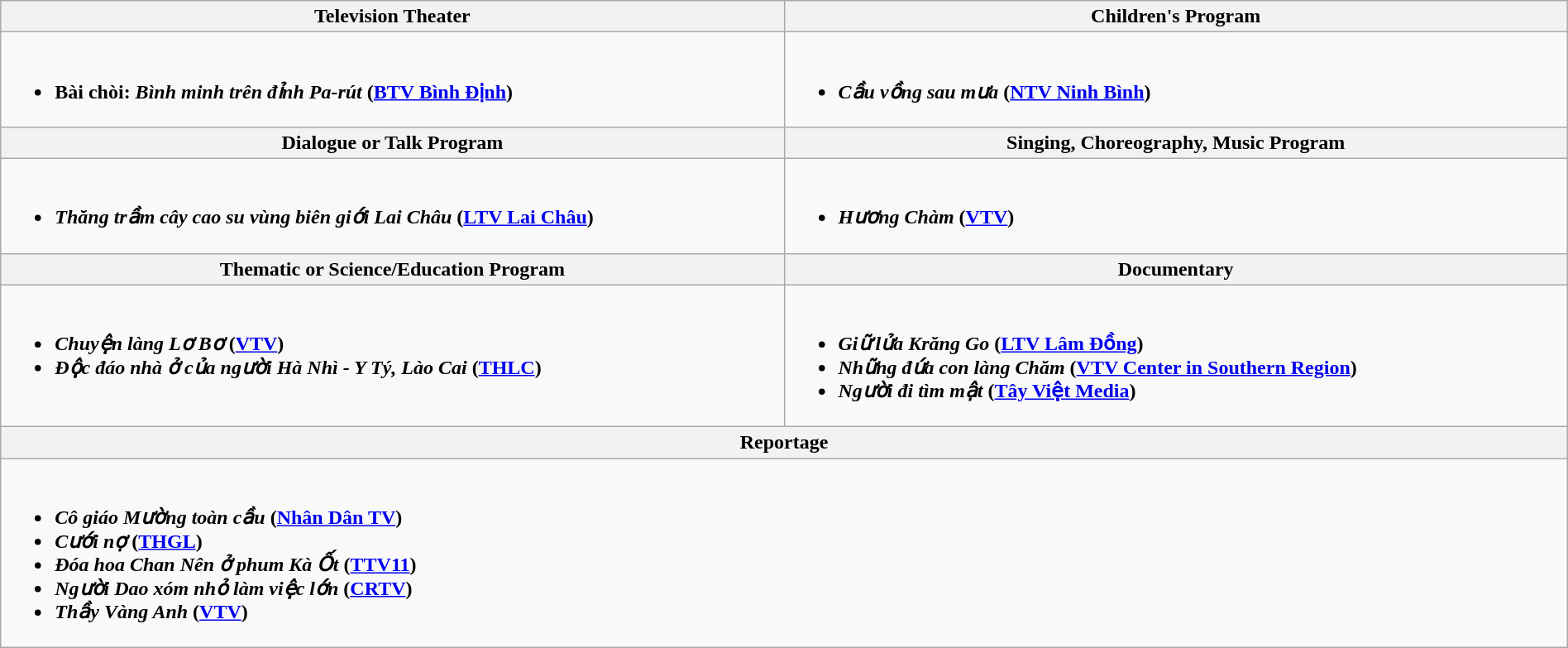<table class=wikitable style="width:100%">
<tr>
<th style="width:50%">Television Theater</th>
<th style="width:50%">Children's Program</th>
</tr>
<tr>
<td valign="top"><br><ul><li><strong>Bài chòi:</strong> <strong><em>Bình minh trên đỉnh Pa-rút</em></strong> <strong>(<a href='#'>BTV Bình Định</a>)</strong></li></ul></td>
<td valign="top"><br><ul><li><strong><em>Cầu vồng sau mưa</em></strong> <strong>(<a href='#'>NTV Ninh Bình</a>)</strong></li></ul></td>
</tr>
<tr>
<th>Dialogue or Talk Program</th>
<th>Singing, Choreography, Music Program</th>
</tr>
<tr>
<td valign="top"><br><ul><li><strong><em>Thăng trầm cây cao su vùng biên giới Lai Châu</em></strong> <strong>(<a href='#'>LTV Lai Châu</a>)</strong></li></ul></td>
<td valign="top"><br><ul><li><strong><em>Hương Chàm</em></strong> <strong>(<a href='#'>VTV</a>)</strong></li></ul></td>
</tr>
<tr>
<th>Thematic or Science/Education Program</th>
<th>Documentary</th>
</tr>
<tr>
<td valign="top"><br><ul><li><strong><em>Chuyện làng Lơ Bơ</em></strong> <strong>(<a href='#'>VTV</a>)</strong></li><li><strong><em>Độc đáo nhà ở của người Hà Nhì - Y Tý, Lào Cai</em></strong> <strong>(<a href='#'>THLC</a>)</strong></li></ul></td>
<td valign="top"><br><ul><li><strong><em>Giữ lửa Krăng Go</em></strong> <strong>(<a href='#'>LTV Lâm Đồng</a>)</strong></li><li><strong><em>Những đứa con làng Chăm</em></strong> <strong>(<a href='#'>VTV Center in Southern Region</a>)</strong></li><li><strong><em>Người đi tìm mật</em></strong> <strong>(<a href='#'>Tây Việt Media</a>)</strong></li></ul></td>
</tr>
<tr>
<th colspan=2>Reportage</th>
</tr>
<tr>
<td colspan=2 valign="top"><br><ul><li><strong><em>Cô giáo Mường toàn cầu</em></strong> <strong>(<a href='#'>Nhân Dân TV</a>)</strong></li><li><strong><em>Cưới nợ</em></strong> <strong>(<a href='#'>THGL</a>)</strong></li><li><strong><em>Đóa hoa Chan Nên ở phum Kà Ốt</em></strong> <strong>(<a href='#'>TTV11</a>)</strong></li><li><strong><em>Người Dao xóm nhỏ làm việc lớn</em></strong> <strong>(<a href='#'>CRTV</a>)</strong></li><li><strong><em>Thầy Vàng Anh</em></strong> <strong>(<a href='#'>VTV</a>)</strong></li></ul></td>
</tr>
</table>
